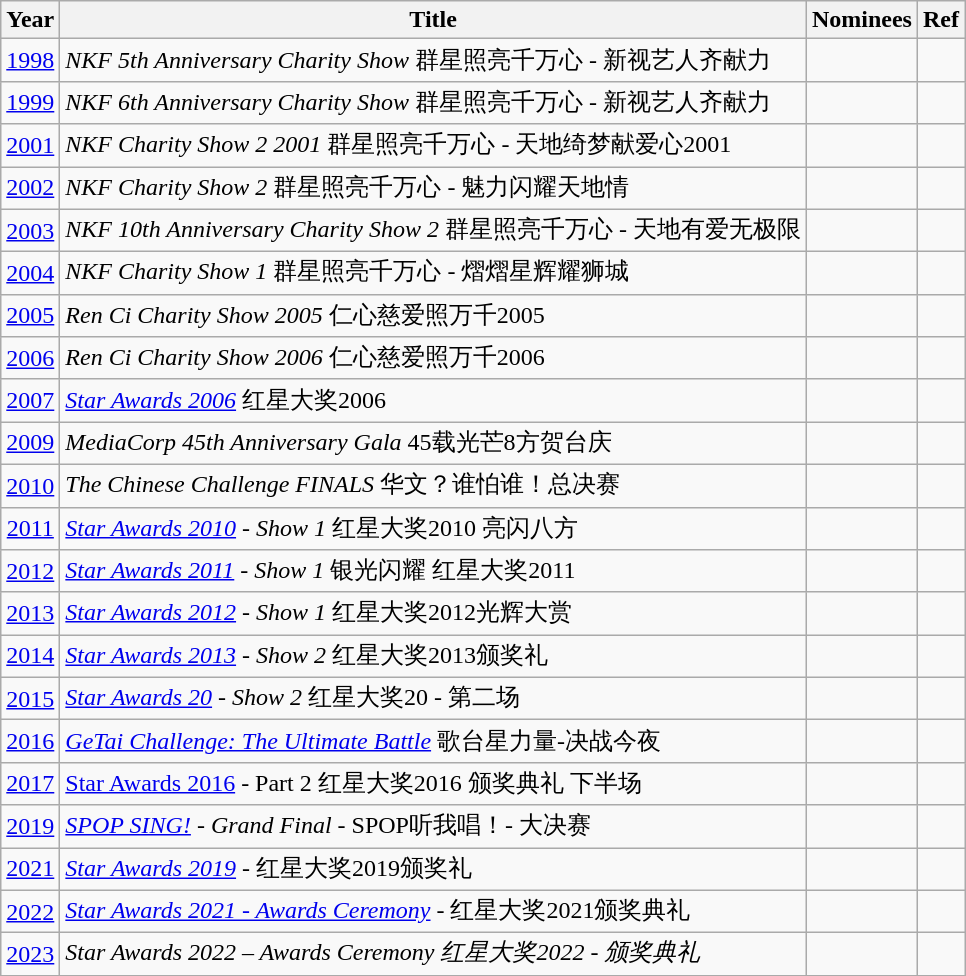<table class="wikitable sortable">
<tr>
<th>Year</th>
<th>Title</th>
<th>Nominees</th>
<th>Ref</th>
</tr>
<tr>
<td style="text-align:center;"><a href='#'>1998</a></td>
<td><em>NKF 5th Anniversary Charity Show</em> 群星照亮千万心 - 新视艺人齐献力</td>
<td></td>
<td></td>
</tr>
<tr>
<td style="text-align:center;"><a href='#'>1999</a></td>
<td><em>NKF 6th Anniversary Charity Show</em> 群星照亮千万心 - 新视艺人齐献力</td>
<td></td>
<td></td>
</tr>
<tr>
<td style="text-align:center;"><a href='#'>2001</a></td>
<td><em>NKF Charity Show 2 2001</em> 群星照亮千万心 - 天地绮梦献爱心2001</td>
<td></td>
<td></td>
</tr>
<tr>
<td style="text-align:center;"><a href='#'>2002</a></td>
<td><em>NKF Charity Show 2</em> 群星照亮千万心 - 魅力闪耀天地情</td>
<td></td>
<td></td>
</tr>
<tr>
<td style="text-align:center;"><a href='#'>2003</a></td>
<td><em>NKF 10th Anniversary Charity Show 2</em> 群星照亮千万心 - 天地有爱无极限</td>
<td></td>
<td></td>
</tr>
<tr>
<td style="text-align:center;"><a href='#'>2004</a></td>
<td><em>NKF Charity Show 1</em> 群星照亮千万心 - 熠熠星辉耀狮城</td>
<td></td>
<td></td>
</tr>
<tr>
<td style="text-align:center;"><a href='#'>2005</a></td>
<td><em>Ren Ci Charity Show 2005</em> 仁心慈爱照万千2005</td>
<td></td>
<td></td>
</tr>
<tr>
<td style="text-align:center;"><a href='#'>2006</a></td>
<td><em>Ren Ci Charity Show 2006</em> 仁心慈爱照万千2006</td>
<td></td>
<td></td>
</tr>
<tr>
<td style="text-align:center;"><a href='#'>2007</a></td>
<td><em><a href='#'>Star Awards 2006</a></em> 红星大奖2006</td>
<td></td>
<td></td>
</tr>
<tr>
<td style="text-align:center;"><a href='#'>2009</a></td>
<td><em>MediaCorp 45th Anniversary Gala</em> 45载光芒8方贺台庆</td>
<td></td>
<td></td>
</tr>
<tr>
<td style="text-align:center;"><a href='#'>2010</a></td>
<td><em>The Chinese Challenge FINALS</em> 华文？谁怕谁！总决赛</td>
<td></td>
<td></td>
</tr>
<tr>
<td style="text-align:center;"><a href='#'>2011</a></td>
<td><em><a href='#'>Star Awards 2010</a> - Show 1</em> 红星大奖2010 亮闪八方</td>
<td></td>
<td></td>
</tr>
<tr>
<td style="text-align:center;"><a href='#'>2012</a></td>
<td><em><a href='#'>Star Awards 2011</a> - Show 1</em> 银光闪耀 红星大奖2011</td>
<td></td>
<td></td>
</tr>
<tr>
<td style="text-align:center;"><a href='#'>2013</a></td>
<td><em><a href='#'>Star Awards 2012</a> - Show 1</em> 红星大奖2012光辉大赏</td>
<td></td>
<td></td>
</tr>
<tr>
<td style="text-align:center;"><a href='#'>2014</a></td>
<td><em><a href='#'>Star Awards 2013</a> - Show 2</em> 红星大奖2013颁奖礼</td>
<td></td>
<td></td>
</tr>
<tr>
<td style="text-align:center;"><a href='#'>2015</a></td>
<td><em><a href='#'>Star Awards 20</a> - Show 2</em> 红星大奖20 - 第二场</td>
<td></td>
<td></td>
</tr>
<tr>
<td style="text-align:center;"><a href='#'>2016</a></td>
<td><em><a href='#'>GeTai Challenge: The Ultimate Battle</a></em> 歌台星力量-决战今夜</td>
<td></td>
<td></td>
</tr>
<tr>
<td style="text-align:center;"><a href='#'>2017</a></td>
<td><a href='#'>Star Awards 2016</a> - Part 2 红星大奖2016 颁奖典礼 下半场</td>
<td></td>
<td></td>
</tr>
<tr>
<td style="text-align:center;"><a href='#'>2019</a></td>
<td><em><a href='#'>SPOP SING!</a> - Grand Final</em> - SPOP听我唱！- 大决赛</td>
<td></td>
<td></td>
</tr>
<tr>
<td style="text-align:center;"><a href='#'>2021</a></td>
<td><em><a href='#'>Star Awards 2019</a></em> - 红星大奖2019颁奖礼</td>
<td></td>
<td></td>
</tr>
<tr>
<td style="text-align:center;"><a href='#'>2022</a></td>
<td><em><a href='#'>Star Awards 2021 - Awards Ceremony</a></em> - 红星大奖2021颁奖典礼</td>
<td></td>
<td></td>
</tr>
<tr>
<td style="text-align:center;"><a href='#'>2023</a></td>
<td><em>Star Awards 2022 – Awards Ceremony 红星大奖2022 - 颁奖典礼</em></td>
<td></td>
<td></td>
</tr>
</table>
